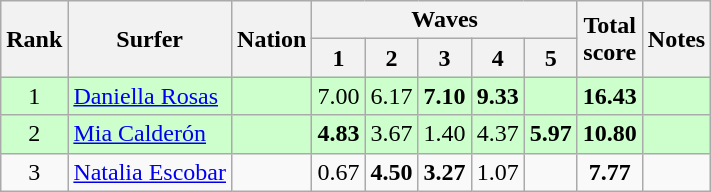<table class="wikitable sortable" style="text-align:center">
<tr>
<th rowspan=2>Rank</th>
<th rowspan=2>Surfer</th>
<th rowspan=2>Nation</th>
<th colspan=5>Waves</th>
<th rowspan=2>Total<br>score</th>
<th rowspan=2>Notes</th>
</tr>
<tr>
<th>1</th>
<th>2</th>
<th>3</th>
<th>4</th>
<th>5</th>
</tr>
<tr bgcolor=ccffcc>
<td>1</td>
<td align=left><a href='#'>Daniella Rosas</a></td>
<td align=left></td>
<td>7.00</td>
<td>6.17</td>
<td><strong>7.10</strong></td>
<td><strong>9.33</strong></td>
<td></td>
<td><strong>16.43</strong></td>
<td></td>
</tr>
<tr bgcolor=ccffcc>
<td>2</td>
<td align=left><a href='#'>Mia Calderón</a></td>
<td align=left></td>
<td><strong>4.83</strong></td>
<td>3.67</td>
<td>1.40</td>
<td>4.37</td>
<td><strong>5.97</strong></td>
<td><strong>10.80</strong></td>
<td></td>
</tr>
<tr>
<td>3</td>
<td align=left><a href='#'>Natalia Escobar</a></td>
<td align=left></td>
<td>0.67</td>
<td><strong>4.50</strong></td>
<td><strong>3.27</strong></td>
<td>1.07</td>
<td></td>
<td><strong>7.77</strong></td>
<td></td>
</tr>
</table>
